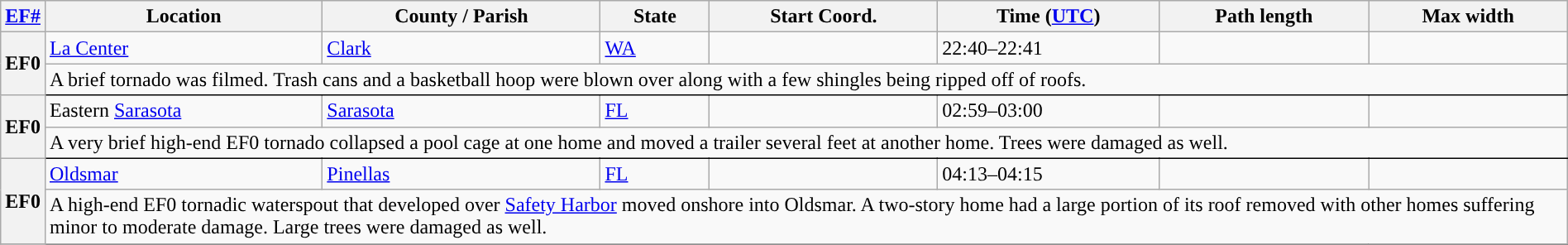<table class="wikitable sortable" style="width:100%;">
<tr>
<th scope="col" width="2%" align="center"><a href='#'>EF#</a></th>
<th scope="col" align="center" class="unsortable">Location</th>
<th scope="col" align="center" class="unsortable">County / Parish</th>
<th scope="col" align="center">State</th>
<th scope="col" align="center">Start Coord.</th>
<th scope="col" align="center">Time (<a href='#'>UTC</a>)</th>
<th scope="col" align="center">Path length</th>
<th scope="col" align="center">Max width</th>
</tr>
<tr>
<th scope="row" rowspan="2" style="background-color:#">EF0</th>
<td><a href='#'>La Center</a></td>
<td><a href='#'>Clark</a></td>
<td><a href='#'>WA</a></td>
<td></td>
<td>22:40–22:41</td>
<td></td>
<td></td>
</tr>
<tr class="expand-child">
<td colspan="8" style=" border-bottom: 1px solid black;">A brief tornado was filmed. Trash cans and a basketball hoop were blown over along with a few shingles being ripped off of roofs.</td>
</tr>
<tr>
<th scope="row" rowspan="2" style="background-color:#">EF0</th>
<td>Eastern <a href='#'>Sarasota</a></td>
<td><a href='#'>Sarasota</a></td>
<td><a href='#'>FL</a></td>
<td></td>
<td>02:59–03:00</td>
<td></td>
<td></td>
</tr>
<tr class="expand-child">
<td colspan="8" style=" border-bottom: 1px solid black;">A very brief high-end EF0 tornado collapsed a pool cage at one home and moved a trailer several feet at another home. Trees were damaged as well.</td>
</tr>
<tr>
<th scope="row" rowspan="2" style="background-color:#">EF0</th>
<td><a href='#'>Oldsmar</a></td>
<td><a href='#'>Pinellas</a></td>
<td><a href='#'>FL</a></td>
<td></td>
<td>04:13–04:15</td>
<td></td>
<td></td>
</tr>
<tr class="expand-child">
<td colspan="8" style=" border-bottom: 1px solid black;">A high-end EF0 tornadic waterspout that developed over <a href='#'>Safety Harbor</a> moved onshore into Oldsmar. A two-story home had a large portion of its roof removed with other homes suffering minor to moderate damage. Large trees were damaged as well.</td>
</tr>
<tr>
</tr>
</table>
